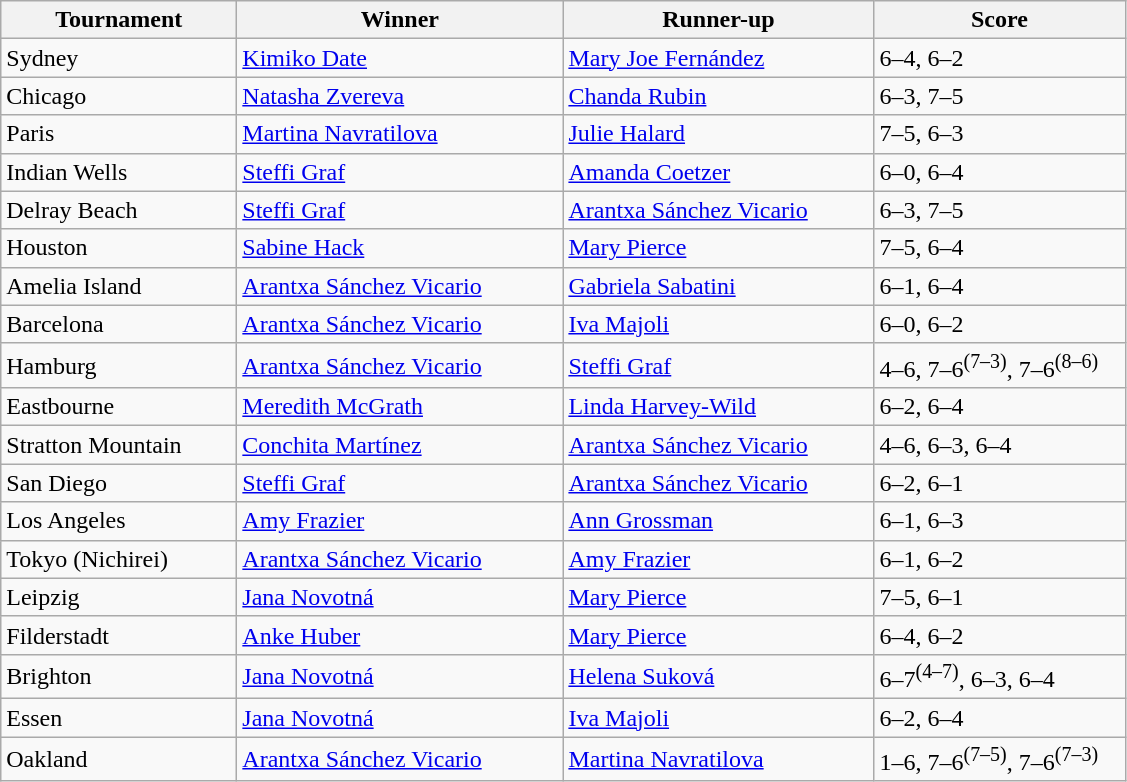<table class="wikitable">
<tr>
<th width="150">Tournament</th>
<th width="210">Winner</th>
<th width="200">Runner-up</th>
<th width="160">Score</th>
</tr>
<tr>
<td>Sydney</td>
<td> <a href='#'>Kimiko Date</a></td>
<td> <a href='#'>Mary Joe Fernández</a></td>
<td>6–4, 6–2</td>
</tr>
<tr>
<td>Chicago</td>
<td> <a href='#'>Natasha Zvereva</a></td>
<td> <a href='#'>Chanda Rubin</a></td>
<td>6–3, 7–5</td>
</tr>
<tr>
<td>Paris</td>
<td> <a href='#'>Martina Navratilova</a></td>
<td> <a href='#'>Julie Halard</a></td>
<td>7–5, 6–3</td>
</tr>
<tr>
<td>Indian Wells</td>
<td> <a href='#'>Steffi Graf</a></td>
<td> <a href='#'>Amanda Coetzer</a></td>
<td>6–0, 6–4</td>
</tr>
<tr>
<td>Delray Beach</td>
<td> <a href='#'>Steffi Graf</a></td>
<td> <a href='#'>Arantxa Sánchez Vicario</a></td>
<td>6–3, 7–5</td>
</tr>
<tr>
<td>Houston</td>
<td> <a href='#'>Sabine Hack</a></td>
<td> <a href='#'>Mary Pierce</a></td>
<td>7–5, 6–4</td>
</tr>
<tr>
<td>Amelia Island</td>
<td> <a href='#'>Arantxa Sánchez Vicario</a></td>
<td> <a href='#'>Gabriela Sabatini</a></td>
<td>6–1, 6–4</td>
</tr>
<tr>
<td>Barcelona</td>
<td> <a href='#'>Arantxa Sánchez Vicario</a></td>
<td> <a href='#'>Iva Majoli</a></td>
<td>6–0, 6–2</td>
</tr>
<tr>
<td>Hamburg</td>
<td> <a href='#'>Arantxa Sánchez Vicario</a></td>
<td> <a href='#'>Steffi Graf</a></td>
<td>4–6, 7–6<sup>(7–3)</sup>, 7–6<sup>(8–6)</sup></td>
</tr>
<tr>
<td>Eastbourne</td>
<td> <a href='#'>Meredith McGrath</a></td>
<td> <a href='#'>Linda Harvey-Wild</a></td>
<td>6–2, 6–4</td>
</tr>
<tr>
<td>Stratton Mountain</td>
<td> <a href='#'>Conchita Martínez</a></td>
<td> <a href='#'>Arantxa Sánchez Vicario</a></td>
<td>4–6, 6–3, 6–4</td>
</tr>
<tr>
<td>San Diego</td>
<td> <a href='#'>Steffi Graf</a></td>
<td> <a href='#'>Arantxa Sánchez Vicario</a></td>
<td>6–2, 6–1</td>
</tr>
<tr>
<td>Los Angeles</td>
<td> <a href='#'>Amy Frazier</a></td>
<td> <a href='#'>Ann Grossman</a></td>
<td>6–1, 6–3</td>
</tr>
<tr>
<td>Tokyo (Nichirei)</td>
<td> <a href='#'>Arantxa Sánchez Vicario</a></td>
<td> <a href='#'>Amy Frazier</a></td>
<td>6–1, 6–2</td>
</tr>
<tr>
<td>Leipzig</td>
<td> <a href='#'>Jana Novotná</a></td>
<td> <a href='#'>Mary Pierce</a></td>
<td>7–5, 6–1</td>
</tr>
<tr>
<td>Filderstadt</td>
<td> <a href='#'>Anke Huber</a></td>
<td> <a href='#'>Mary Pierce</a></td>
<td>6–4, 6–2</td>
</tr>
<tr>
<td>Brighton</td>
<td> <a href='#'>Jana Novotná</a></td>
<td> <a href='#'>Helena Suková</a></td>
<td>6–7<sup>(4–7)</sup>, 6–3, 6–4</td>
</tr>
<tr>
<td>Essen</td>
<td> <a href='#'>Jana Novotná</a></td>
<td> <a href='#'>Iva Majoli</a></td>
<td>6–2, 6–4</td>
</tr>
<tr>
<td>Oakland</td>
<td> <a href='#'>Arantxa Sánchez Vicario</a></td>
<td> <a href='#'>Martina Navratilova</a></td>
<td>1–6, 7–6<sup>(7–5)</sup>, 7–6<sup>(7–3)</sup></td>
</tr>
</table>
